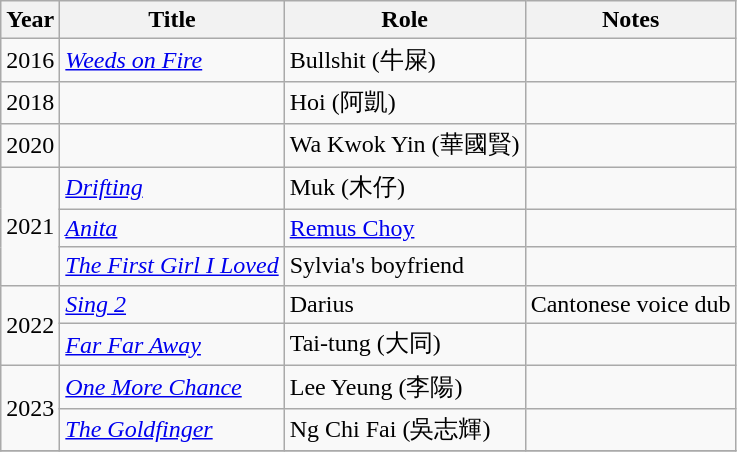<table class="wikitable">
<tr>
<th>Year</th>
<th>Title</th>
<th>Role</th>
<th>Notes</th>
</tr>
<tr>
<td>2016</td>
<td><em><a href='#'>Weeds on Fire</a></em></td>
<td>Bullshit (牛屎)</td>
<td></td>
</tr>
<tr>
<td>2018</td>
<td><em></em></td>
<td>Hoi (阿凱)</td>
<td></td>
</tr>
<tr>
<td>2020</td>
<td><em></em></td>
<td>Wa Kwok Yin (華國賢)</td>
<td></td>
</tr>
<tr>
<td rowspan="3">2021</td>
<td><em><a href='#'>Drifting</a></em></td>
<td>Muk (木仔)</td>
<td></td>
</tr>
<tr>
<td><em><a href='#'>Anita</a></em></td>
<td><a href='#'>Remus Choy</a></td>
<td></td>
</tr>
<tr>
<td><em><a href='#'>The First Girl I Loved</a></em></td>
<td>Sylvia's boyfriend</td>
<td></td>
</tr>
<tr>
<td rowspan="2">2022</td>
<td><em><a href='#'>Sing 2</a></em></td>
<td>Darius</td>
<td>Cantonese voice dub</td>
</tr>
<tr>
<td><em><a href='#'>Far Far Away</a></em></td>
<td>Tai-tung (大同)</td>
<td></td>
</tr>
<tr>
<td rowspan="2">2023</td>
<td><em><a href='#'>One More Chance</a></em></td>
<td>Lee Yeung (李陽)</td>
<td></td>
</tr>
<tr>
<td><em><a href='#'>The Goldfinger</a></em></td>
<td>Ng Chi Fai (吳志輝)</td>
<td></td>
</tr>
<tr>
</tr>
</table>
